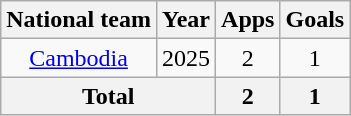<table class="wikitable" style="text-align: center;">
<tr>
<th>National team</th>
<th>Year</th>
<th>Apps</th>
<th>Goals</th>
</tr>
<tr>
<td rowspan="1"><a href='#'>Cambodia</a></td>
<td>2025</td>
<td>2</td>
<td>1</td>
</tr>
<tr>
<th colspan=2>Total</th>
<th>2</th>
<th>1</th>
</tr>
</table>
